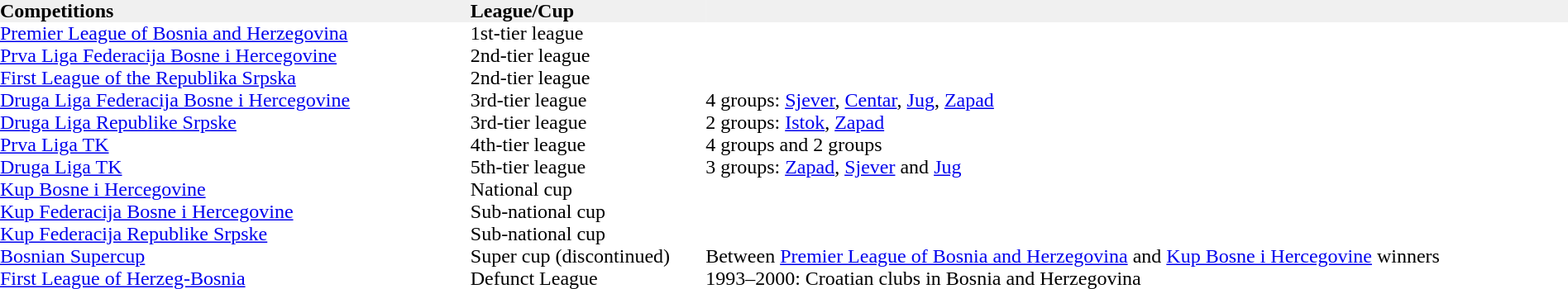<table width="100%" cellspacing="0" cellpadding="0">
<tr bgcolor="F0F0F0">
<th width="30%" align="left"> Competitions</th>
<th width="15%" align="left">League/Cup</th>
<th width="55%" align="left"></th>
</tr>
<tr>
<td><a href='#'>Premier League of Bosnia and Herzegovina</a></td>
<td>1st-tier league</td>
<td> </td>
</tr>
<tr>
<td><a href='#'>Prva Liga Federacija Bosne i Hercegovine</a></td>
<td>2nd-tier league</td>
<td> </td>
</tr>
<tr>
<td><a href='#'>First League of the Republika Srpska</a></td>
<td>2nd-tier league</td>
<td> </td>
</tr>
<tr>
<td><a href='#'>Druga Liga Federacija Bosne i Hercegovine</a></td>
<td>3rd-tier league</td>
<td>4 groups: <a href='#'>Sjever</a>, <a href='#'>Centar</a>, <a href='#'>Jug</a>, <a href='#'>Zapad</a></td>
</tr>
<tr>
<td><a href='#'>Druga Liga Republike Srpske</a></td>
<td>3rd-tier league</td>
<td>2 groups: <a href='#'>Istok</a>, <a href='#'>Zapad</a></td>
</tr>
<tr>
<td><a href='#'>Prva Liga TK</a></td>
<td>4th-tier league</td>
<td>4 groups and 2 groups</td>
</tr>
<tr>
<td><a href='#'>Druga Liga TK</a></td>
<td>5th-tier league</td>
<td>3 groups: <a href='#'>Zapad</a>, <a href='#'>Sjever</a> and <a href='#'>Jug</a></td>
</tr>
<tr>
<td><a href='#'>Kup Bosne i Hercegovine</a></td>
<td>National cup</td>
<td> </td>
</tr>
<tr>
<td><a href='#'>Kup Federacija Bosne i Hercegovine</a></td>
<td>Sub-national cup</td>
<td> </td>
</tr>
<tr>
<td><a href='#'>Kup Federacija Republike Srpske</a></td>
<td>Sub-national cup</td>
<td> </td>
</tr>
<tr>
<td><a href='#'>Bosnian Supercup</a></td>
<td>Super cup (discontinued)</td>
<td>Between <a href='#'>Premier League of Bosnia and Herzegovina</a> and <a href='#'>Kup Bosne i Hercegovine</a> winners</td>
</tr>
<tr>
<td><a href='#'>First League of Herzeg-Bosnia</a></td>
<td>Defunct League</td>
<td>1993–2000: Croatian clubs in Bosnia and Herzegovina</td>
</tr>
</table>
